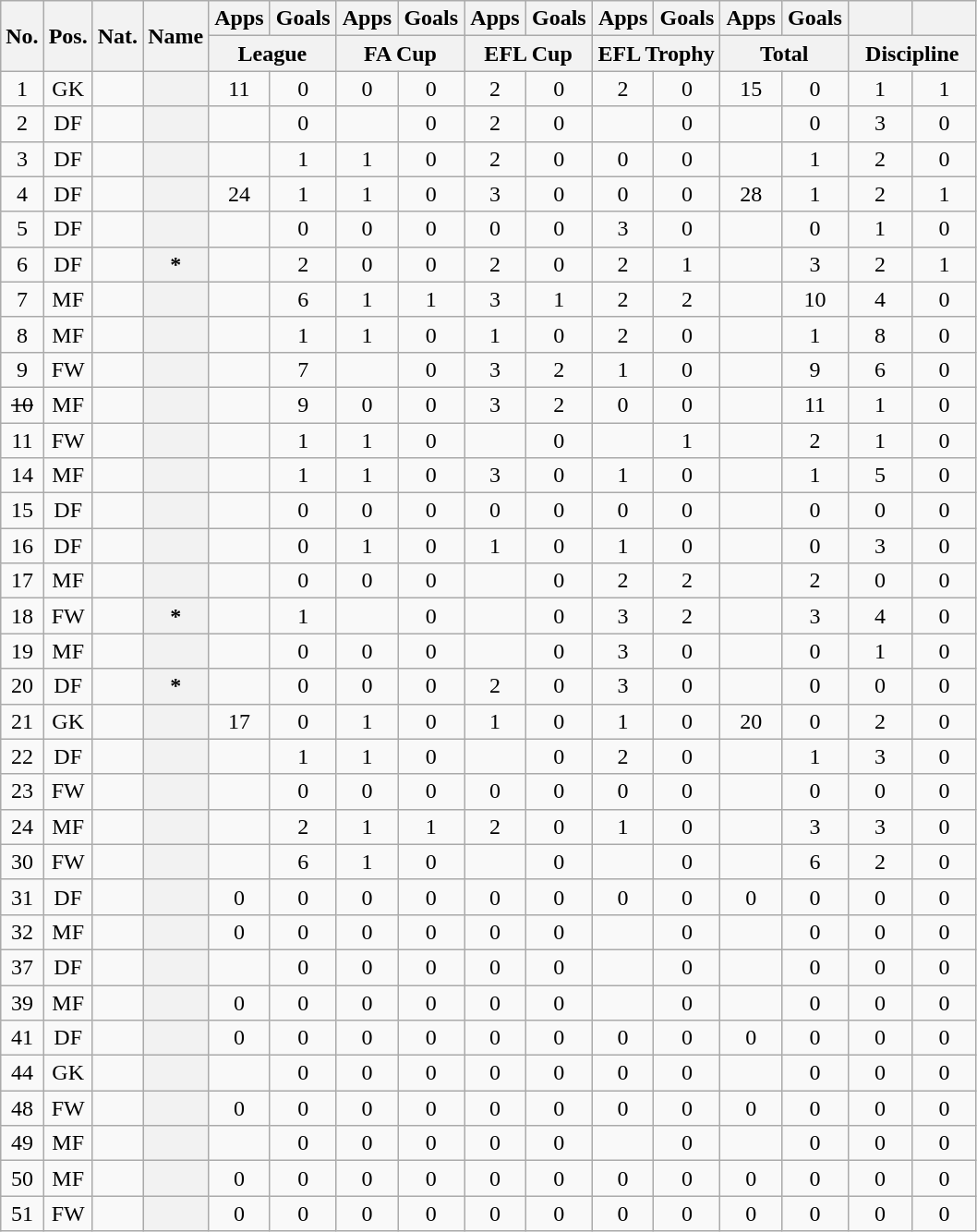<table class="wikitable sortable plainrowheaders" style="text-align:center">
<tr>
<th scope="col" rowspan="2">No.</th>
<th scope="col" rowspan="2">Pos.</th>
<th scope="col" rowspan="2">Nat.</th>
<th scope="col" rowspan="2">Name</th>
<th scope="col">Apps</th>
<th scope="col">Goals</th>
<th scope="col">Apps</th>
<th scope="col">Goals</th>
<th scope="col">Apps</th>
<th scope="col">Goals</th>
<th scope="col">Apps</th>
<th scope="col">Goals</th>
<th scope="col">Apps</th>
<th scope="col">Goals</th>
<th scope="col"></th>
<th scope="col"></th>
</tr>
<tr class="unsortable">
<th colspan="2" width="85">League</th>
<th colspan="2" width="85">FA Cup</th>
<th colspan="2" width="85">EFL Cup</th>
<th colspan="2" width="85">EFL Trophy</th>
<th colspan="2" width="85">Total</th>
<th colspan="2" width="85">Discipline</th>
</tr>
<tr>
<td>1</td>
<td>GK</td>
<td></td>
<th scope="row"></th>
<td>11</td>
<td>0</td>
<td>0</td>
<td>0</td>
<td>2</td>
<td>0</td>
<td>2</td>
<td>0</td>
<td>15</td>
<td>0</td>
<td>1</td>
<td>1</td>
</tr>
<tr>
<td>2</td>
<td>DF</td>
<td></td>
<th scope="row"></th>
<td></td>
<td>0</td>
<td></td>
<td>0</td>
<td>2</td>
<td>0</td>
<td></td>
<td>0</td>
<td></td>
<td>0</td>
<td>3</td>
<td>0</td>
</tr>
<tr>
<td>3</td>
<td>DF</td>
<td></td>
<th scope="row"></th>
<td></td>
<td>1</td>
<td>1</td>
<td>0</td>
<td>2</td>
<td>0</td>
<td>0</td>
<td>0</td>
<td></td>
<td>1</td>
<td>2</td>
<td>0</td>
</tr>
<tr>
<td>4</td>
<td>DF</td>
<td></td>
<th scope="row"></th>
<td>24</td>
<td>1</td>
<td>1</td>
<td>0</td>
<td>3</td>
<td>0</td>
<td>0</td>
<td>0</td>
<td>28</td>
<td>1</td>
<td>2</td>
<td>1</td>
</tr>
<tr>
<td>5</td>
<td>DF</td>
<td></td>
<th scope="row"></th>
<td></td>
<td>0</td>
<td>0</td>
<td>0</td>
<td>0</td>
<td>0</td>
<td>3</td>
<td>0</td>
<td></td>
<td>0</td>
<td>1</td>
<td>0</td>
</tr>
<tr>
<td>6</td>
<td>DF</td>
<td></td>
<th scope="row"><em></em> *</th>
<td></td>
<td>2</td>
<td>0</td>
<td>0</td>
<td>2</td>
<td>0</td>
<td>2</td>
<td>1</td>
<td></td>
<td>3</td>
<td>2</td>
<td>1</td>
</tr>
<tr>
<td>7</td>
<td>MF</td>
<td></td>
<th scope="row"></th>
<td></td>
<td>6</td>
<td>1</td>
<td>1</td>
<td>3</td>
<td>1</td>
<td>2</td>
<td>2</td>
<td></td>
<td>10</td>
<td>4</td>
<td>0</td>
</tr>
<tr>
<td>8</td>
<td>MF</td>
<td></td>
<th scope="row"></th>
<td></td>
<td>1</td>
<td>1</td>
<td>0</td>
<td>1</td>
<td>0</td>
<td>2</td>
<td>0</td>
<td></td>
<td>1</td>
<td>8</td>
<td>0</td>
</tr>
<tr>
<td>9</td>
<td>FW</td>
<td></td>
<th scope="row"></th>
<td></td>
<td>7</td>
<td></td>
<td>0</td>
<td>3</td>
<td>2</td>
<td>1</td>
<td>0</td>
<td></td>
<td>9</td>
<td>6</td>
<td>0</td>
</tr>
<tr>
<td><s>10</s> </td>
<td>MF</td>
<td></td>
<th scope="row"></th>
<td></td>
<td>9</td>
<td>0</td>
<td>0</td>
<td>3</td>
<td>2</td>
<td>0</td>
<td>0</td>
<td></td>
<td>11</td>
<td>1</td>
<td>0</td>
</tr>
<tr>
<td>11</td>
<td>FW</td>
<td></td>
<th scope="row"></th>
<td></td>
<td>1</td>
<td>1</td>
<td>0</td>
<td></td>
<td>0</td>
<td></td>
<td>1</td>
<td></td>
<td>2</td>
<td>1</td>
<td>0</td>
</tr>
<tr>
<td>14</td>
<td>MF</td>
<td></td>
<th scope="row"></th>
<td></td>
<td>1</td>
<td>1</td>
<td>0</td>
<td>3</td>
<td>0</td>
<td>1</td>
<td>0</td>
<td></td>
<td>1</td>
<td>5</td>
<td>0</td>
</tr>
<tr>
<td>15</td>
<td>DF</td>
<td></td>
<th scope="row"></th>
<td></td>
<td>0</td>
<td>0</td>
<td>0</td>
<td>0</td>
<td>0</td>
<td>0</td>
<td>0</td>
<td></td>
<td>0</td>
<td>0</td>
<td>0</td>
</tr>
<tr>
<td>16</td>
<td>DF</td>
<td></td>
<th scope="row"></th>
<td></td>
<td>0</td>
<td>1</td>
<td>0</td>
<td>1</td>
<td>0</td>
<td>1</td>
<td>0</td>
<td></td>
<td>0</td>
<td>3</td>
<td>0</td>
</tr>
<tr>
<td>17</td>
<td>MF</td>
<td></td>
<th scope="row"></th>
<td></td>
<td>0</td>
<td>0</td>
<td>0</td>
<td></td>
<td>0</td>
<td>2</td>
<td>2</td>
<td></td>
<td>2</td>
<td>0</td>
<td>0</td>
</tr>
<tr>
<td>18</td>
<td>FW</td>
<td></td>
<th scope="row"><em></em> *</th>
<td></td>
<td>1</td>
<td></td>
<td>0</td>
<td></td>
<td>0</td>
<td>3</td>
<td>2</td>
<td></td>
<td>3</td>
<td>4</td>
<td>0</td>
</tr>
<tr>
<td>19</td>
<td>MF</td>
<td></td>
<th scope="row"></th>
<td></td>
<td>0</td>
<td>0</td>
<td>0</td>
<td></td>
<td>0</td>
<td>3</td>
<td>0</td>
<td></td>
<td>0</td>
<td>1</td>
<td>0</td>
</tr>
<tr>
<td>20</td>
<td>DF</td>
<td></td>
<th scope="row"><em></em> *</th>
<td></td>
<td>0</td>
<td>0</td>
<td>0</td>
<td>2</td>
<td>0</td>
<td>3</td>
<td>0</td>
<td></td>
<td>0</td>
<td>0</td>
<td>0</td>
</tr>
<tr>
<td>21</td>
<td>GK</td>
<td></td>
<th scope="row"></th>
<td>17</td>
<td>0</td>
<td>1</td>
<td>0</td>
<td>1</td>
<td>0</td>
<td>1</td>
<td>0</td>
<td>20</td>
<td>0</td>
<td>2</td>
<td>0</td>
</tr>
<tr>
<td>22</td>
<td>DF</td>
<td></td>
<th scope="row"></th>
<td></td>
<td>1</td>
<td>1</td>
<td>0</td>
<td></td>
<td>0</td>
<td>2</td>
<td>0</td>
<td></td>
<td>1</td>
<td>3</td>
<td>0</td>
</tr>
<tr>
<td>23</td>
<td>FW</td>
<td></td>
<th scope="row"></th>
<td></td>
<td>0</td>
<td>0</td>
<td>0</td>
<td>0</td>
<td>0</td>
<td>0</td>
<td>0</td>
<td></td>
<td>0</td>
<td>0</td>
<td>0</td>
</tr>
<tr>
<td>24</td>
<td>MF</td>
<td></td>
<th scope="row"></th>
<td></td>
<td>2</td>
<td>1</td>
<td>1</td>
<td>2</td>
<td>0</td>
<td>1</td>
<td>0</td>
<td></td>
<td>3</td>
<td>3</td>
<td>0</td>
</tr>
<tr>
<td>30</td>
<td>FW</td>
<td></td>
<th scope="row"></th>
<td></td>
<td>6</td>
<td>1</td>
<td>0</td>
<td></td>
<td>0</td>
<td></td>
<td>0</td>
<td></td>
<td>6</td>
<td>2</td>
<td>0</td>
</tr>
<tr>
<td>31</td>
<td>DF</td>
<td></td>
<th scope="row"></th>
<td>0</td>
<td>0</td>
<td>0</td>
<td>0</td>
<td>0</td>
<td>0</td>
<td>0</td>
<td>0</td>
<td>0</td>
<td>0</td>
<td>0</td>
<td>0</td>
</tr>
<tr>
<td>32</td>
<td>MF</td>
<td></td>
<th scope="row"></th>
<td>0</td>
<td>0</td>
<td>0</td>
<td>0</td>
<td>0</td>
<td>0</td>
<td></td>
<td>0</td>
<td></td>
<td>0</td>
<td>0</td>
<td>0</td>
</tr>
<tr>
<td>37</td>
<td>DF</td>
<td></td>
<th scope="row"></th>
<td></td>
<td>0</td>
<td>0</td>
<td>0</td>
<td>0</td>
<td>0</td>
<td></td>
<td>0</td>
<td></td>
<td>0</td>
<td>0</td>
<td>0</td>
</tr>
<tr>
<td>39</td>
<td>MF</td>
<td></td>
<th scope="row"></th>
<td>0</td>
<td>0</td>
<td>0</td>
<td>0</td>
<td>0</td>
<td>0</td>
<td></td>
<td>0</td>
<td></td>
<td>0</td>
<td>0</td>
<td>0</td>
</tr>
<tr>
<td>41</td>
<td>DF</td>
<td></td>
<th scope="row"></th>
<td>0</td>
<td>0</td>
<td>0</td>
<td>0</td>
<td>0</td>
<td>0</td>
<td>0</td>
<td>0</td>
<td>0</td>
<td>0</td>
<td>0</td>
<td>0</td>
</tr>
<tr>
<td>44</td>
<td>GK</td>
<td></td>
<th scope="row"></th>
<td></td>
<td>0</td>
<td>0</td>
<td>0</td>
<td>0</td>
<td>0</td>
<td>0</td>
<td>0</td>
<td></td>
<td>0</td>
<td>0</td>
<td>0</td>
</tr>
<tr>
<td>48</td>
<td>FW</td>
<td></td>
<th scope="row"></th>
<td>0</td>
<td>0</td>
<td>0</td>
<td>0</td>
<td>0</td>
<td>0</td>
<td>0</td>
<td>0</td>
<td>0</td>
<td>0</td>
<td>0</td>
<td>0</td>
</tr>
<tr>
<td>49</td>
<td>MF</td>
<td></td>
<th scope="row"></th>
<td></td>
<td>0</td>
<td>0</td>
<td>0</td>
<td>0</td>
<td>0</td>
<td></td>
<td>0</td>
<td></td>
<td>0</td>
<td>0</td>
<td>0</td>
</tr>
<tr>
<td>50</td>
<td>MF</td>
<td></td>
<th scope="row"></th>
<td>0</td>
<td>0</td>
<td>0</td>
<td>0</td>
<td>0</td>
<td>0</td>
<td>0</td>
<td>0</td>
<td>0</td>
<td>0</td>
<td>0</td>
<td>0</td>
</tr>
<tr>
<td>51</td>
<td>FW</td>
<td></td>
<th scope="row"></th>
<td>0</td>
<td>0</td>
<td>0</td>
<td>0</td>
<td>0</td>
<td>0</td>
<td>0</td>
<td>0</td>
<td>0</td>
<td>0</td>
<td>0</td>
<td>0</td>
</tr>
</table>
